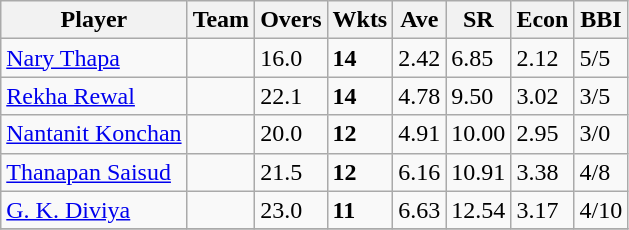<table class="wikitable sortable">
<tr>
<th>Player</th>
<th>Team</th>
<th>Overs</th>
<th>Wkts</th>
<th>Ave</th>
<th>SR</th>
<th>Econ</th>
<th>BBI</th>
</tr>
<tr>
<td><a href='#'>Nary Thapa</a></td>
<td></td>
<td>16.0</td>
<td><strong>14</strong></td>
<td>2.42</td>
<td>6.85</td>
<td>2.12</td>
<td>5/5</td>
</tr>
<tr>
<td><a href='#'>Rekha Rewal</a></td>
<td></td>
<td>22.1</td>
<td><strong>14</strong></td>
<td>4.78</td>
<td>9.50</td>
<td>3.02</td>
<td>3/5</td>
</tr>
<tr>
<td><a href='#'>Nantanit Konchan</a></td>
<td></td>
<td>20.0</td>
<td><strong>12</strong></td>
<td>4.91</td>
<td>10.00</td>
<td>2.95</td>
<td>3/0</td>
</tr>
<tr>
<td><a href='#'>Thanapan Saisud</a></td>
<td></td>
<td>21.5</td>
<td><strong>12</strong></td>
<td>6.16</td>
<td>10.91</td>
<td>3.38</td>
<td>4/8</td>
</tr>
<tr>
<td><a href='#'>G. K. Diviya</a></td>
<td></td>
<td>23.0</td>
<td><strong>11</strong></td>
<td>6.63</td>
<td>12.54</td>
<td>3.17</td>
<td>4/10</td>
</tr>
<tr>
</tr>
</table>
